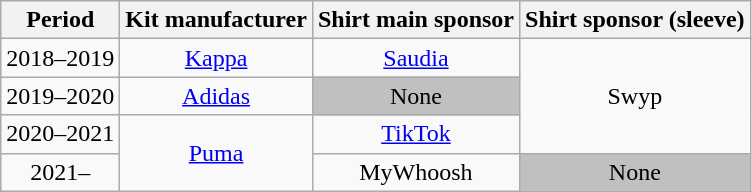<table class="wikitable" style="text-align: center">
<tr>
<th>Period</th>
<th>Kit manufacturer</th>
<th>Shirt main sponsor</th>
<th>Shirt sponsor (sleeve)</th>
</tr>
<tr>
<td>2018–2019</td>
<td><a href='#'>Kappa</a></td>
<td><a href='#'>Saudia</a></td>
<td rowspan=3>Swyp</td>
</tr>
<tr>
<td>2019–2020</td>
<td><a href='#'>Adidas</a></td>
<td style=background:silver>None</td>
</tr>
<tr>
<td>2020–2021</td>
<td rowspan=2><a href='#'>Puma</a></td>
<td><a href='#'>TikTok</a></td>
</tr>
<tr>
<td>2021–</td>
<td>MyWhoosh</td>
<td style=background:silver>None</td>
</tr>
</table>
